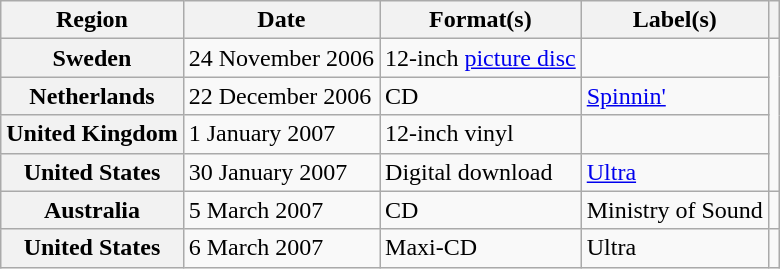<table class="wikitable plainrowheaders">
<tr>
<th scope="col">Region</th>
<th scope="col">Date</th>
<th scope="col">Format(s)</th>
<th scope="col">Label(s)</th>
<th scope="col"></th>
</tr>
<tr>
<th scope="row">Sweden</th>
<td>24 November 2006</td>
<td>12-inch <a href='#'>picture disc</a></td>
<td></td>
<td rowspan="4"></td>
</tr>
<tr>
<th scope="row">Netherlands</th>
<td>22 December 2006</td>
<td>CD</td>
<td><a href='#'>Spinnin'</a></td>
</tr>
<tr>
<th scope="row">United Kingdom</th>
<td>1 January 2007</td>
<td>12-inch vinyl</td>
<td></td>
</tr>
<tr>
<th scope="row">United States</th>
<td>30 January 2007</td>
<td>Digital download</td>
<td><a href='#'>Ultra</a></td>
</tr>
<tr>
<th scope="row">Australia</th>
<td>5 March 2007</td>
<td>CD</td>
<td>Ministry of Sound</td>
<td></td>
</tr>
<tr>
<th scope="row">United States</th>
<td>6 March 2007</td>
<td>Maxi-CD</td>
<td>Ultra</td>
<td></td>
</tr>
</table>
